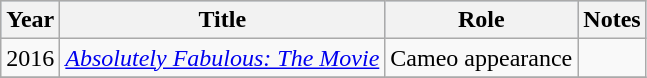<table class="wikitable">
<tr style="background:#b0c4de; text-align:center;">
<th>Year</th>
<th>Title</th>
<th>Role</th>
<th>Notes</th>
</tr>
<tr>
<td>2016</td>
<td><em><a href='#'>Absolutely Fabulous: The Movie</a></em></td>
<td>Cameo appearance</td>
<td></td>
</tr>
<tr>
</tr>
</table>
